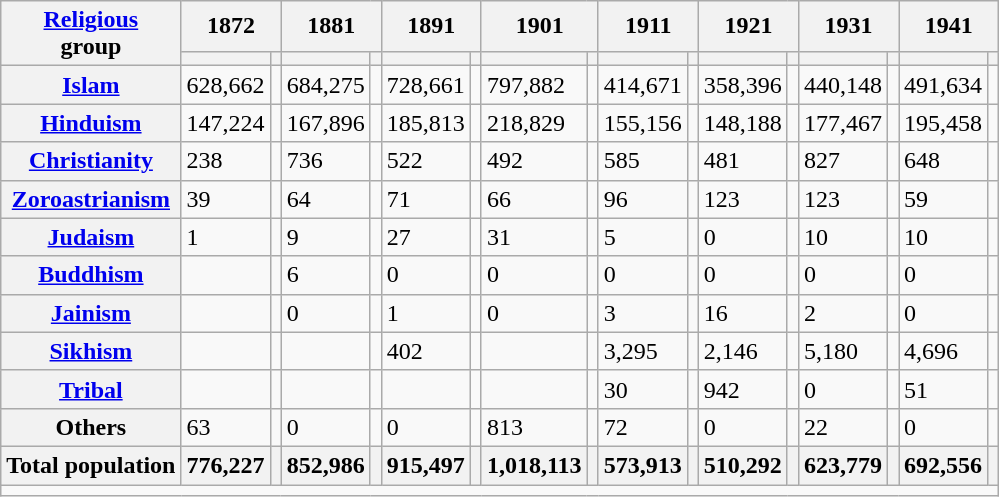<table class="wikitable sortable">
<tr>
<th rowspan="2"><a href='#'>Religious</a><br>group</th>
<th colspan="2">1872</th>
<th colspan="2">1881</th>
<th colspan="2">1891</th>
<th colspan="2">1901</th>
<th colspan="2">1911</th>
<th colspan="2">1921</th>
<th colspan="2">1931</th>
<th colspan="2">1941</th>
</tr>
<tr>
<th><a href='#'></a></th>
<th></th>
<th></th>
<th></th>
<th></th>
<th></th>
<th></th>
<th></th>
<th></th>
<th></th>
<th></th>
<th></th>
<th></th>
<th></th>
<th></th>
<th></th>
</tr>
<tr>
<th><a href='#'>Islam</a> </th>
<td>628,662</td>
<td></td>
<td>684,275</td>
<td></td>
<td>728,661</td>
<td></td>
<td>797,882</td>
<td></td>
<td>414,671</td>
<td></td>
<td>358,396</td>
<td></td>
<td>440,148</td>
<td></td>
<td>491,634</td>
<td></td>
</tr>
<tr>
<th><a href='#'>Hinduism</a> </th>
<td>147,224</td>
<td></td>
<td>167,896</td>
<td></td>
<td>185,813</td>
<td></td>
<td>218,829</td>
<td></td>
<td>155,156</td>
<td></td>
<td>148,188</td>
<td></td>
<td>177,467</td>
<td></td>
<td>195,458</td>
<td></td>
</tr>
<tr>
<th><a href='#'>Christianity</a> </th>
<td>238</td>
<td></td>
<td>736</td>
<td></td>
<td>522</td>
<td></td>
<td>492</td>
<td></td>
<td>585</td>
<td></td>
<td>481</td>
<td></td>
<td>827</td>
<td></td>
<td>648</td>
<td></td>
</tr>
<tr>
<th><a href='#'>Zoroastrianism</a> </th>
<td>39</td>
<td></td>
<td>64</td>
<td></td>
<td>71</td>
<td></td>
<td>66</td>
<td></td>
<td>96</td>
<td></td>
<td>123</td>
<td></td>
<td>123</td>
<td></td>
<td>59</td>
<td></td>
</tr>
<tr>
<th><a href='#'>Judaism</a> </th>
<td>1</td>
<td></td>
<td>9</td>
<td></td>
<td>27</td>
<td></td>
<td>31</td>
<td></td>
<td>5</td>
<td></td>
<td>0</td>
<td></td>
<td>10</td>
<td></td>
<td>10</td>
<td></td>
</tr>
<tr>
<th><a href='#'>Buddhism</a> </th>
<td></td>
<td></td>
<td>6</td>
<td></td>
<td>0</td>
<td></td>
<td>0</td>
<td></td>
<td>0</td>
<td></td>
<td>0</td>
<td></td>
<td>0</td>
<td></td>
<td>0</td>
<td></td>
</tr>
<tr>
<th><a href='#'>Jainism</a> </th>
<td></td>
<td></td>
<td>0</td>
<td></td>
<td>1</td>
<td></td>
<td>0</td>
<td></td>
<td>3</td>
<td></td>
<td>16</td>
<td></td>
<td>2</td>
<td></td>
<td>0</td>
<td></td>
</tr>
<tr>
<th><a href='#'>Sikhism</a> </th>
<td></td>
<td></td>
<td></td>
<td></td>
<td>402</td>
<td></td>
<td></td>
<td></td>
<td>3,295</td>
<td></td>
<td>2,146</td>
<td></td>
<td>5,180</td>
<td></td>
<td>4,696</td>
<td></td>
</tr>
<tr>
<th><a href='#'>Tribal</a></th>
<td></td>
<td></td>
<td></td>
<td></td>
<td></td>
<td></td>
<td></td>
<td></td>
<td>30</td>
<td></td>
<td>942</td>
<td></td>
<td>0</td>
<td></td>
<td>51</td>
<td></td>
</tr>
<tr>
<th>Others</th>
<td>63</td>
<td></td>
<td>0</td>
<td></td>
<td>0</td>
<td></td>
<td>813</td>
<td></td>
<td>72</td>
<td></td>
<td>0</td>
<td></td>
<td>22</td>
<td></td>
<td>0</td>
<td></td>
</tr>
<tr>
<th>Total population</th>
<th>776,227</th>
<th></th>
<th>852,986</th>
<th></th>
<th>915,497</th>
<th></th>
<th>1,018,113</th>
<th></th>
<th>573,913</th>
<th></th>
<th>510,292</th>
<th></th>
<th>623,779</th>
<th></th>
<th>692,556</th>
<th></th>
</tr>
<tr class="sortbottom">
<td colspan="20"></td>
</tr>
</table>
